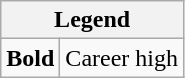<table class="wikitable mw-collapsible mw-collapsed">
<tr>
<th colspan="2">Legend</th>
</tr>
<tr>
<td><strong>Bold</strong></td>
<td>Career high</td>
</tr>
</table>
